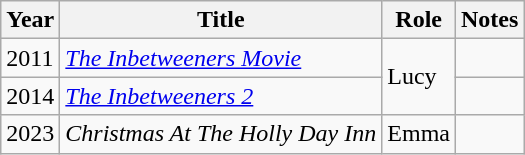<table class="wikitable sortable">
<tr>
<th>Year</th>
<th>Title</th>
<th>Role</th>
<th class="unsortable">Notes</th>
</tr>
<tr>
<td>2011</td>
<td><em><a href='#'>The Inbetweeners Movie</a></em></td>
<td rowspan="2">Lucy</td>
<td></td>
</tr>
<tr>
<td>2014</td>
<td><em><a href='#'>The Inbetweeners 2</a></em></td>
<td></td>
</tr>
<tr>
<td>2023</td>
<td><em>Christmas At The Holly Day Inn</em></td>
<td>Emma</td>
<td></td>
</tr>
</table>
